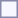<table style="border:1px solid #8888aa; background-color:#f7f8ff; padding:5px; font-size:95%; margin: 0px 12px 12px 0px;">
</table>
